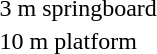<table>
<tr>
<td>3 m springboard</td>
<td></td>
<td></td>
<td></td>
</tr>
<tr>
<td>10 m platform</td>
<td></td>
<td></td>
<td></td>
</tr>
</table>
